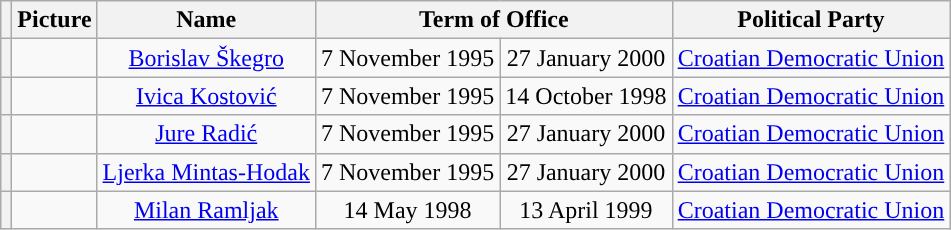<table class="wikitable" style="text-align:center">
<tr>
<th></th>
<th>Picture</th>
<th>Name<br></th>
<th colspan="2">Term of Office</th>
<th>Political Party</th>
</tr>
<tr>
<th style="background:"></th>
<td></td>
<td><a href='#'>Borislav Škegro</a><br></td>
<td>7 November 1995</td>
<td>27 January 2000</td>
<td><a href='#'>Croatian Democratic Union</a></td>
</tr>
<tr>
<th style="background:"></th>
<td></td>
<td><a href='#'>Ivica Kostović</a><br></td>
<td>7 November 1995</td>
<td>14 October 1998</td>
<td><a href='#'>Croatian Democratic Union</a></td>
</tr>
<tr>
<th style="background:"></th>
<td></td>
<td><a href='#'>Jure Radić</a><br></td>
<td>7 November 1995</td>
<td>27 January 2000</td>
<td><a href='#'>Croatian Democratic Union</a></td>
</tr>
<tr>
<th style="background:"></th>
<td></td>
<td><a href='#'>Ljerka Mintas-Hodak</a><br></td>
<td>7 November 1995</td>
<td>27 January 2000</td>
<td><a href='#'>Croatian Democratic Union</a></td>
</tr>
<tr>
<th style="background:"></th>
<td></td>
<td><a href='#'>Milan Ramljak</a><br></td>
<td>14 May 1998</td>
<td>13 April 1999</td>
<td><a href='#'>Croatian Democratic Union</a></td>
</tr>
</table>
